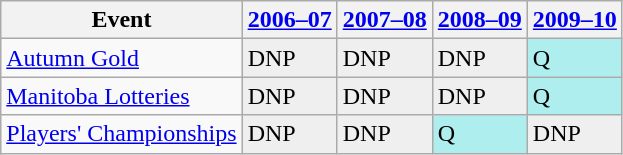<table class="wikitable">
<tr>
<th>Event</th>
<th><a href='#'>2006–07</a></th>
<th><a href='#'>2007–08</a></th>
<th><a href='#'>2008–09</a></th>
<th><a href='#'>2009–10</a></th>
</tr>
<tr>
<td><a href='#'>Autumn Gold</a></td>
<td style="background:#EFEFEF;">DNP</td>
<td style="background:#EFEFEF;">DNP</td>
<td style="background:#EFEFEF;">DNP</td>
<td style="background:#afeeee;">Q</td>
</tr>
<tr>
<td><a href='#'>Manitoba Lotteries</a></td>
<td style="background:#EFEFEF;">DNP</td>
<td style="background:#EFEFEF;">DNP</td>
<td style="background:#EFEFEF;">DNP</td>
<td style="background:#afeeee;">Q</td>
</tr>
<tr>
<td><a href='#'>Players' Championships</a></td>
<td style="background:#EFEFEF;">DNP</td>
<td style="background:#EFEFEF;">DNP</td>
<td style="background:#afeeee;">Q</td>
<td style="background:#EFEFEF;">DNP</td>
</tr>
</table>
